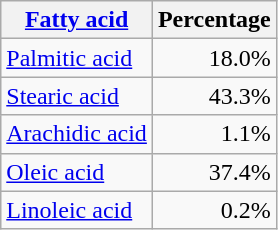<table class="wikitable">
<tr>
<th><a href='#'>Fatty acid</a></th>
<th>Percentage</th>
</tr>
<tr>
<td><a href='#'>Palmitic acid</a></td>
<td align="right">18.0%</td>
</tr>
<tr>
<td><a href='#'>Stearic acid</a></td>
<td align="right">43.3%</td>
</tr>
<tr>
<td><a href='#'>Arachidic acid</a></td>
<td align="right">1.1%</td>
</tr>
<tr>
<td><a href='#'>Oleic acid</a></td>
<td align="right">37.4%</td>
</tr>
<tr>
<td><a href='#'>Linoleic acid</a></td>
<td align="right">0.2%</td>
</tr>
</table>
